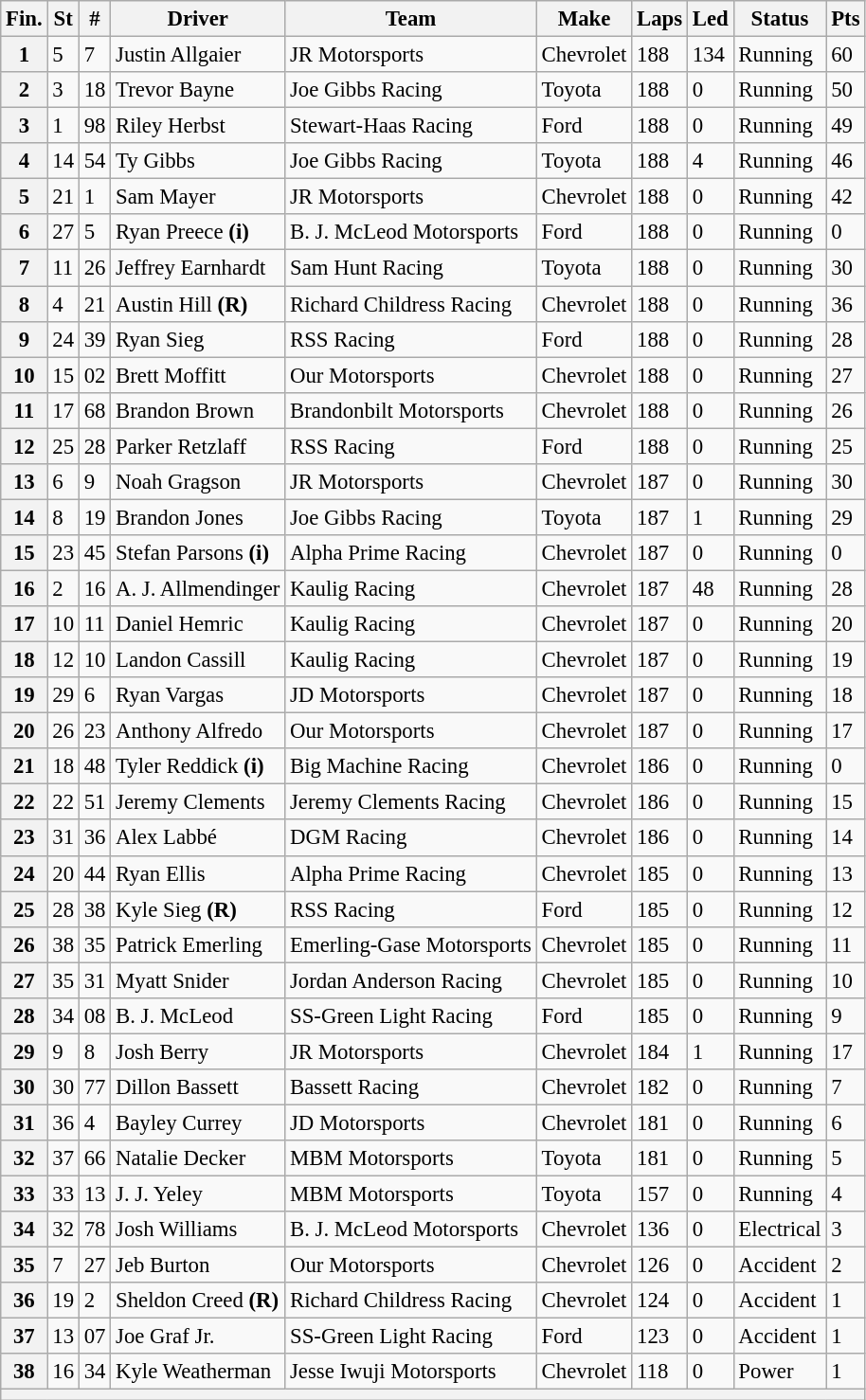<table class="wikitable" style="font-size:95%">
<tr>
<th>Fin.</th>
<th>St</th>
<th>#</th>
<th>Driver</th>
<th>Team</th>
<th>Make</th>
<th>Laps</th>
<th>Led</th>
<th>Status</th>
<th>Pts</th>
</tr>
<tr>
<th>1</th>
<td>5</td>
<td>7</td>
<td>Justin Allgaier</td>
<td>JR Motorsports</td>
<td>Chevrolet</td>
<td>188</td>
<td>134</td>
<td>Running</td>
<td>60</td>
</tr>
<tr>
<th>2</th>
<td>3</td>
<td>18</td>
<td>Trevor Bayne</td>
<td>Joe Gibbs Racing</td>
<td>Toyota</td>
<td>188</td>
<td>0</td>
<td>Running</td>
<td>50</td>
</tr>
<tr>
<th>3</th>
<td>1</td>
<td>98</td>
<td>Riley Herbst</td>
<td>Stewart-Haas Racing</td>
<td>Ford</td>
<td>188</td>
<td>0</td>
<td>Running</td>
<td>49</td>
</tr>
<tr>
<th>4</th>
<td>14</td>
<td>54</td>
<td>Ty Gibbs</td>
<td>Joe Gibbs Racing</td>
<td>Toyota</td>
<td>188</td>
<td>4</td>
<td>Running</td>
<td>46</td>
</tr>
<tr>
<th>5</th>
<td>21</td>
<td>1</td>
<td>Sam Mayer</td>
<td>JR Motorsports</td>
<td>Chevrolet</td>
<td>188</td>
<td>0</td>
<td>Running</td>
<td>42</td>
</tr>
<tr>
<th>6</th>
<td>27</td>
<td>5</td>
<td>Ryan Preece <strong>(i)</strong></td>
<td>B. J. McLeod Motorsports</td>
<td>Ford</td>
<td>188</td>
<td>0</td>
<td>Running</td>
<td>0</td>
</tr>
<tr>
<th>7</th>
<td>11</td>
<td>26</td>
<td>Jeffrey Earnhardt</td>
<td>Sam Hunt Racing</td>
<td>Toyota</td>
<td>188</td>
<td>0</td>
<td>Running</td>
<td>30</td>
</tr>
<tr>
<th>8</th>
<td>4</td>
<td>21</td>
<td>Austin Hill <strong>(R)</strong></td>
<td>Richard Childress Racing</td>
<td>Chevrolet</td>
<td>188</td>
<td>0</td>
<td>Running</td>
<td>36</td>
</tr>
<tr>
<th>9</th>
<td>24</td>
<td>39</td>
<td>Ryan Sieg</td>
<td>RSS Racing</td>
<td>Ford</td>
<td>188</td>
<td>0</td>
<td>Running</td>
<td>28</td>
</tr>
<tr>
<th>10</th>
<td>15</td>
<td>02</td>
<td>Brett Moffitt</td>
<td>Our Motorsports</td>
<td>Chevrolet</td>
<td>188</td>
<td>0</td>
<td>Running</td>
<td>27</td>
</tr>
<tr>
<th>11</th>
<td>17</td>
<td>68</td>
<td>Brandon Brown</td>
<td>Brandonbilt Motorsports</td>
<td>Chevrolet</td>
<td>188</td>
<td>0</td>
<td>Running</td>
<td>26</td>
</tr>
<tr>
<th>12</th>
<td>25</td>
<td>28</td>
<td>Parker Retzlaff</td>
<td>RSS Racing</td>
<td>Ford</td>
<td>188</td>
<td>0</td>
<td>Running</td>
<td>25</td>
</tr>
<tr>
<th>13</th>
<td>6</td>
<td>9</td>
<td>Noah Gragson</td>
<td>JR Motorsports</td>
<td>Chevrolet</td>
<td>187</td>
<td>0</td>
<td>Running</td>
<td>30</td>
</tr>
<tr>
<th>14</th>
<td>8</td>
<td>19</td>
<td>Brandon Jones</td>
<td>Joe Gibbs Racing</td>
<td>Toyota</td>
<td>187</td>
<td>1</td>
<td>Running</td>
<td>29</td>
</tr>
<tr>
<th>15</th>
<td>23</td>
<td>45</td>
<td>Stefan Parsons <strong>(i)</strong></td>
<td>Alpha Prime Racing</td>
<td>Chevrolet</td>
<td>187</td>
<td>0</td>
<td>Running</td>
<td>0</td>
</tr>
<tr>
<th>16</th>
<td>2</td>
<td>16</td>
<td>A. J. Allmendinger</td>
<td>Kaulig Racing</td>
<td>Chevrolet</td>
<td>187</td>
<td>48</td>
<td>Running</td>
<td>28</td>
</tr>
<tr>
<th>17</th>
<td>10</td>
<td>11</td>
<td>Daniel Hemric</td>
<td>Kaulig Racing</td>
<td>Chevrolet</td>
<td>187</td>
<td>0</td>
<td>Running</td>
<td>20</td>
</tr>
<tr>
<th>18</th>
<td>12</td>
<td>10</td>
<td>Landon Cassill</td>
<td>Kaulig Racing</td>
<td>Chevrolet</td>
<td>187</td>
<td>0</td>
<td>Running</td>
<td>19</td>
</tr>
<tr>
<th>19</th>
<td>29</td>
<td>6</td>
<td>Ryan Vargas</td>
<td>JD Motorsports</td>
<td>Chevrolet</td>
<td>187</td>
<td>0</td>
<td>Running</td>
<td>18</td>
</tr>
<tr>
<th>20</th>
<td>26</td>
<td>23</td>
<td>Anthony Alfredo</td>
<td>Our Motorsports</td>
<td>Chevrolet</td>
<td>187</td>
<td>0</td>
<td>Running</td>
<td>17</td>
</tr>
<tr>
<th>21</th>
<td>18</td>
<td>48</td>
<td>Tyler Reddick <strong>(i)</strong></td>
<td>Big Machine Racing</td>
<td>Chevrolet</td>
<td>186</td>
<td>0</td>
<td>Running</td>
<td>0</td>
</tr>
<tr>
<th>22</th>
<td>22</td>
<td>51</td>
<td>Jeremy Clements</td>
<td>Jeremy Clements Racing</td>
<td>Chevrolet</td>
<td>186</td>
<td>0</td>
<td>Running</td>
<td>15</td>
</tr>
<tr>
<th>23</th>
<td>31</td>
<td>36</td>
<td>Alex Labbé</td>
<td>DGM Racing</td>
<td>Chevrolet</td>
<td>186</td>
<td>0</td>
<td>Running</td>
<td>14</td>
</tr>
<tr>
<th>24</th>
<td>20</td>
<td>44</td>
<td>Ryan Ellis</td>
<td>Alpha Prime Racing</td>
<td>Chevrolet</td>
<td>185</td>
<td>0</td>
<td>Running</td>
<td>13</td>
</tr>
<tr>
<th>25</th>
<td>28</td>
<td>38</td>
<td>Kyle Sieg <strong>(R)</strong></td>
<td>RSS Racing</td>
<td>Ford</td>
<td>185</td>
<td>0</td>
<td>Running</td>
<td>12</td>
</tr>
<tr>
<th>26</th>
<td>38</td>
<td>35</td>
<td>Patrick Emerling</td>
<td>Emerling-Gase Motorsports</td>
<td>Chevrolet</td>
<td>185</td>
<td>0</td>
<td>Running</td>
<td>11</td>
</tr>
<tr>
<th>27</th>
<td>35</td>
<td>31</td>
<td>Myatt Snider</td>
<td>Jordan Anderson Racing</td>
<td>Chevrolet</td>
<td>185</td>
<td>0</td>
<td>Running</td>
<td>10</td>
</tr>
<tr>
<th>28</th>
<td>34</td>
<td>08</td>
<td>B. J. McLeod</td>
<td>SS-Green Light Racing</td>
<td>Ford</td>
<td>185</td>
<td>0</td>
<td>Running</td>
<td>9</td>
</tr>
<tr>
<th>29</th>
<td>9</td>
<td>8</td>
<td>Josh Berry</td>
<td>JR Motorsports</td>
<td>Chevrolet</td>
<td>184</td>
<td>1</td>
<td>Running</td>
<td>17</td>
</tr>
<tr>
<th>30</th>
<td>30</td>
<td>77</td>
<td>Dillon Bassett</td>
<td>Bassett Racing</td>
<td>Chevrolet</td>
<td>182</td>
<td>0</td>
<td>Running</td>
<td>7</td>
</tr>
<tr>
<th>31</th>
<td>36</td>
<td>4</td>
<td>Bayley Currey</td>
<td>JD Motorsports</td>
<td>Chevrolet</td>
<td>181</td>
<td>0</td>
<td>Running</td>
<td>6</td>
</tr>
<tr>
<th>32</th>
<td>37</td>
<td>66</td>
<td>Natalie Decker</td>
<td>MBM Motorsports</td>
<td>Toyota</td>
<td>181</td>
<td>0</td>
<td>Running</td>
<td>5</td>
</tr>
<tr>
<th>33</th>
<td>33</td>
<td>13</td>
<td>J. J. Yeley</td>
<td>MBM Motorsports</td>
<td>Toyota</td>
<td>157</td>
<td>0</td>
<td>Running</td>
<td>4</td>
</tr>
<tr>
<th>34</th>
<td>32</td>
<td>78</td>
<td>Josh Williams</td>
<td>B. J. McLeod Motorsports</td>
<td>Chevrolet</td>
<td>136</td>
<td>0</td>
<td>Electrical</td>
<td>3</td>
</tr>
<tr>
<th>35</th>
<td>7</td>
<td>27</td>
<td>Jeb Burton</td>
<td>Our Motorsports</td>
<td>Chevrolet</td>
<td>126</td>
<td>0</td>
<td>Accident</td>
<td>2</td>
</tr>
<tr>
<th>36</th>
<td>19</td>
<td>2</td>
<td>Sheldon Creed <strong>(R)</strong></td>
<td>Richard Childress Racing</td>
<td>Chevrolet</td>
<td>124</td>
<td>0</td>
<td>Accident</td>
<td>1</td>
</tr>
<tr>
<th>37</th>
<td>13</td>
<td>07</td>
<td>Joe Graf Jr.</td>
<td>SS-Green Light Racing</td>
<td>Ford</td>
<td>123</td>
<td>0</td>
<td>Accident</td>
<td>1</td>
</tr>
<tr>
<th>38</th>
<td>16</td>
<td>34</td>
<td>Kyle Weatherman</td>
<td>Jesse Iwuji Motorsports</td>
<td>Chevrolet</td>
<td>118</td>
<td>0</td>
<td>Power</td>
<td>1</td>
</tr>
<tr>
<th colspan="10"></th>
</tr>
</table>
